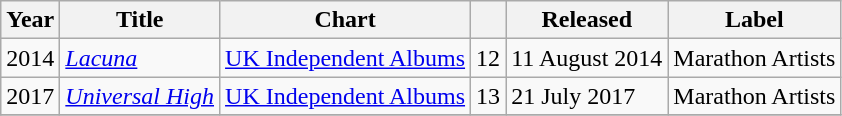<table class="wikitable">
<tr>
<th>Year</th>
<th>Title</th>
<th>Chart</th>
<th></th>
<th>Released</th>
<th>Label</th>
</tr>
<tr>
<td>2014</td>
<td><em><a href='#'>Lacuna</a></em></td>
<td><a href='#'>UK Independent Albums</a></td>
<td>12</td>
<td>11 August 2014</td>
<td>Marathon Artists</td>
</tr>
<tr>
<td>2017</td>
<td><em><a href='#'>Universal High</a></em></td>
<td><a href='#'>UK Independent Albums</a></td>
<td>13</td>
<td>21 July 2017</td>
<td>Marathon Artists</td>
</tr>
<tr>
</tr>
</table>
